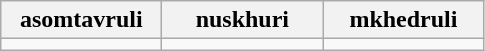<table class="wikitable" style="width:100">
<tr>
<th width="100">asomtavruli</th>
<th width="100">nuskhuri</th>
<th width="100">mkhedruli</th>
</tr>
<tr>
<td align="center"></td>
<td align="center"></td>
<td align="center"></td>
</tr>
</table>
